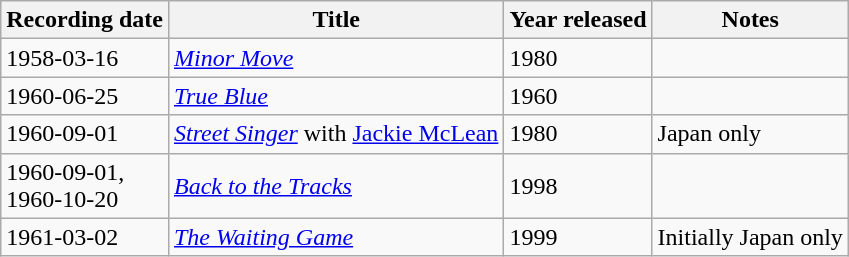<table class="wikitable sortable">
<tr>
<th>Recording date</th>
<th>Title<br></th>
<th>Year released</th>
<th class="unsortable">Notes</th>
</tr>
<tr>
<td>1958-03-16</td>
<td><em><a href='#'>Minor Move</a></em></td>
<td>1980</td>
<td></td>
</tr>
<tr>
<td>1960-06-25</td>
<td><em><a href='#'>True Blue</a></em></td>
<td>1960</td>
<td></td>
</tr>
<tr>
<td>1960-09-01</td>
<td><em><a href='#'>Street Singer</a></em> with <a href='#'>Jackie McLean</a></td>
<td>1980</td>
<td>Japan only</td>
</tr>
<tr>
<td>1960-09-01, <br>1960-10-20</td>
<td><em><a href='#'>Back to the Tracks</a></em></td>
<td>1998</td>
<td></td>
</tr>
<tr>
<td>1961-03-02</td>
<td><em><a href='#'>The Waiting Game</a></em></td>
<td>1999</td>
<td>Initially Japan only</td>
</tr>
</table>
